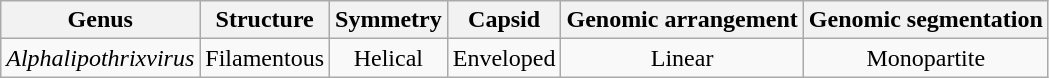<table class="wikitable sortable" style="text-align:center">
<tr>
<th>Genus</th>
<th>Structure</th>
<th>Symmetry</th>
<th>Capsid</th>
<th>Genomic arrangement</th>
<th>Genomic segmentation</th>
</tr>
<tr>
<td><em>Alphalipothrixvirus</em></td>
<td>Filamentous</td>
<td>Helical</td>
<td>Enveloped</td>
<td>Linear</td>
<td>Monopartite</td>
</tr>
</table>
